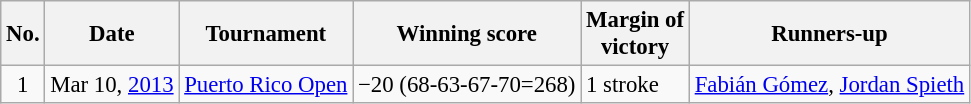<table class="wikitable" style="font-size:95%;">
<tr>
<th>No.</th>
<th>Date</th>
<th>Tournament</th>
<th>Winning score</th>
<th>Margin of<br>victory</th>
<th>Runners-up</th>
</tr>
<tr>
<td align=center>1</td>
<td align=right>Mar 10, <a href='#'>2013</a></td>
<td><a href='#'>Puerto Rico Open</a></td>
<td>−20 (68-63-67-70=268)</td>
<td>1 stroke</td>
<td> <a href='#'>Fabián Gómez</a>,  <a href='#'>Jordan Spieth</a></td>
</tr>
</table>
